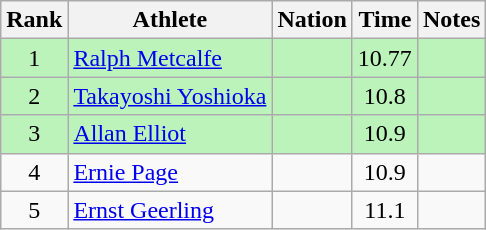<table class="wikitable sortable" style="text-align:center">
<tr>
<th>Rank</th>
<th>Athlete</th>
<th>Nation</th>
<th>Time</th>
<th>Notes</th>
</tr>
<tr bgcolor=bbf3bb>
<td>1</td>
<td align=left><a href='#'>Ralph Metcalfe</a></td>
<td align=left></td>
<td>10.77</td>
<td></td>
</tr>
<tr bgcolor=bbf3bb>
<td>2</td>
<td align=left><a href='#'>Takayoshi Yoshioka</a></td>
<td align=left></td>
<td>10.8</td>
<td></td>
</tr>
<tr bgcolor=bbf3bb>
<td>3</td>
<td align=left><a href='#'>Allan Elliot</a></td>
<td align=left></td>
<td>10.9</td>
<td></td>
</tr>
<tr>
<td>4</td>
<td align=left><a href='#'>Ernie Page</a></td>
<td align=left></td>
<td>10.9</td>
<td></td>
</tr>
<tr>
<td>5</td>
<td align=left><a href='#'>Ernst Geerling</a></td>
<td align=left></td>
<td>11.1</td>
<td></td>
</tr>
</table>
